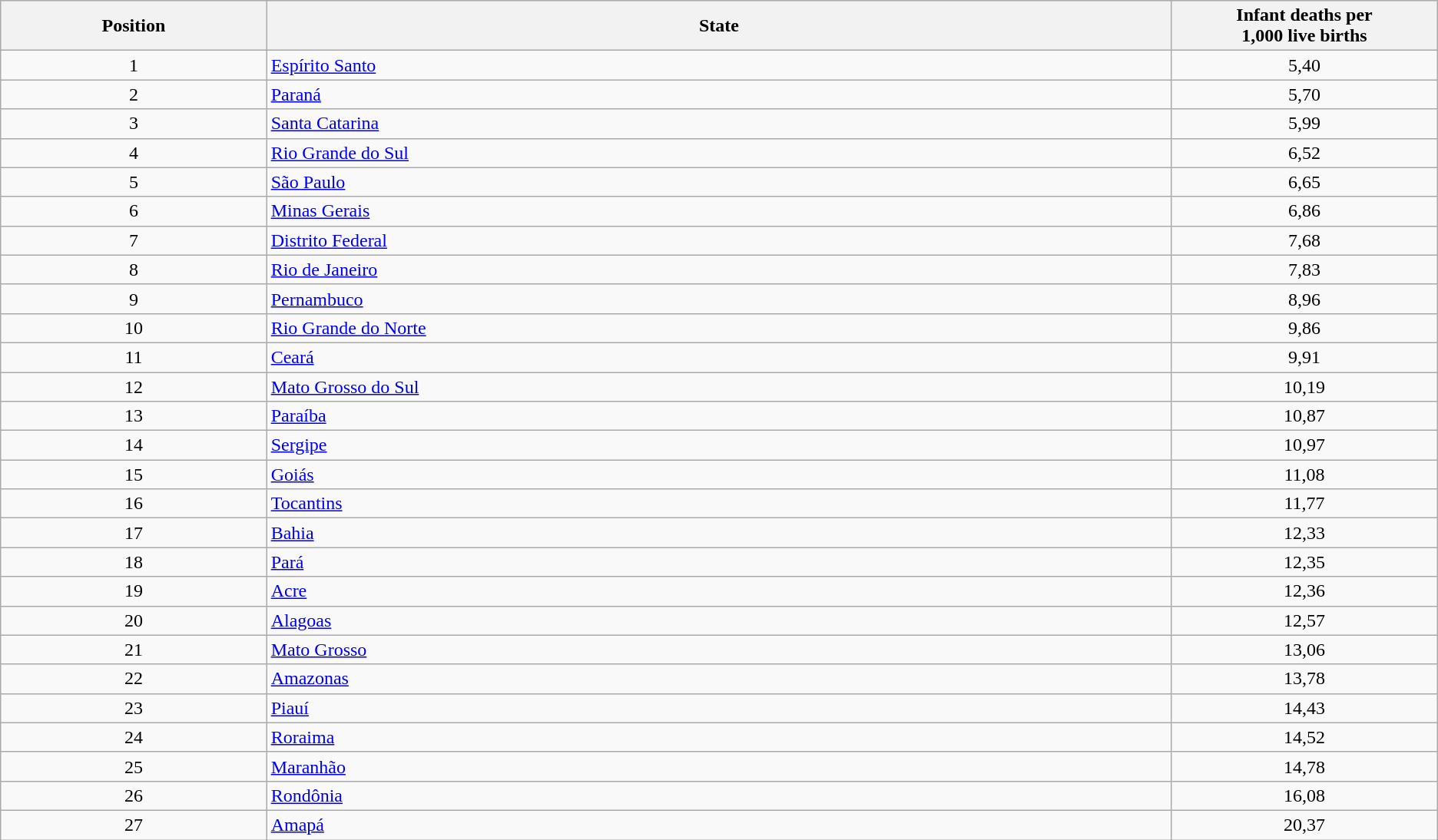<table class="wikitable sortable" style="text-align:center">
<tr bgcolor=#efefef>
<th width=10%>Position</th>
<th width=34%>State</th>
<th width=10%>Infant deaths per<br>1,000 live births</th>
</tr>
<tr>
<td>1</td>
<td align="left"><a href='#'>Espírito Santo</a></td>
<td>5,40</td>
</tr>
<tr>
<td>2</td>
<td align="left"><a href='#'>Paraná</a></td>
<td>5,70</td>
</tr>
<tr>
<td>3</td>
<td align="left"><a href='#'>Santa Catarina</a></td>
<td>5,99</td>
</tr>
<tr>
<td>4</td>
<td align="left"><a href='#'>Rio Grande do Sul</a></td>
<td>6,52</td>
</tr>
<tr>
<td>5</td>
<td align="left"><a href='#'>São Paulo</a></td>
<td>6,65</td>
</tr>
<tr>
<td>6</td>
<td align="left"><a href='#'>Minas Gerais</a></td>
<td>6,86</td>
</tr>
<tr>
<td>7</td>
<td align="left"><a href='#'>Distrito Federal</a></td>
<td>7,68</td>
</tr>
<tr>
<td>8</td>
<td align="left"><a href='#'>Rio de Janeiro</a></td>
<td>7,83</td>
</tr>
<tr>
<td>9</td>
<td align="left"><a href='#'>Pernambuco</a></td>
<td>8,96</td>
</tr>
<tr>
<td>10</td>
<td align="left"><a href='#'>Rio Grande do Norte</a></td>
<td>9,86</td>
</tr>
<tr>
<td>11</td>
<td align="left"><a href='#'>Ceará</a></td>
<td>9,91</td>
</tr>
<tr>
<td>12</td>
<td align="left"><a href='#'>Mato Grosso do Sul</a></td>
<td>10,19</td>
</tr>
<tr>
<td>13</td>
<td align="left"><a href='#'>Paraíba</a></td>
<td>10,87</td>
</tr>
<tr>
<td>14</td>
<td align="left"><a href='#'>Sergipe</a></td>
<td>10,97</td>
</tr>
<tr>
<td>15</td>
<td align="left"><a href='#'>Goiás</a></td>
<td>11,08</td>
</tr>
<tr>
<td>16</td>
<td align="left"><a href='#'>Tocantins</a></td>
<td>11,77</td>
</tr>
<tr>
<td>17</td>
<td align="left"><a href='#'>Bahia</a></td>
<td>12,33</td>
</tr>
<tr>
<td>18</td>
<td align="left"><a href='#'>Pará</a></td>
<td>12,35</td>
</tr>
<tr>
<td>19</td>
<td align="left"><a href='#'>Acre</a></td>
<td>12,36</td>
</tr>
<tr>
<td>20</td>
<td align="left"><a href='#'>Alagoas</a></td>
<td>12,57</td>
</tr>
<tr>
<td>21</td>
<td align="left"><a href='#'>Mato Grosso</a></td>
<td>13,06</td>
</tr>
<tr>
<td>22</td>
<td align="left"><a href='#'>Amazonas</a></td>
<td>13,78</td>
</tr>
<tr>
<td>23</td>
<td align="left"><a href='#'>Piauí</a></td>
<td>14,43</td>
</tr>
<tr>
<td>24</td>
<td align="left"><a href='#'>Roraima</a></td>
<td>14,52</td>
</tr>
<tr>
<td>25</td>
<td align="left"><a href='#'>Maranhão</a></td>
<td>14,78</td>
</tr>
<tr>
<td>26</td>
<td align="left"><a href='#'>Rondônia</a></td>
<td>16,08</td>
</tr>
<tr>
<td>27</td>
<td align="left"><a href='#'>Amapá</a></td>
<td>20,37</td>
</tr>
</table>
